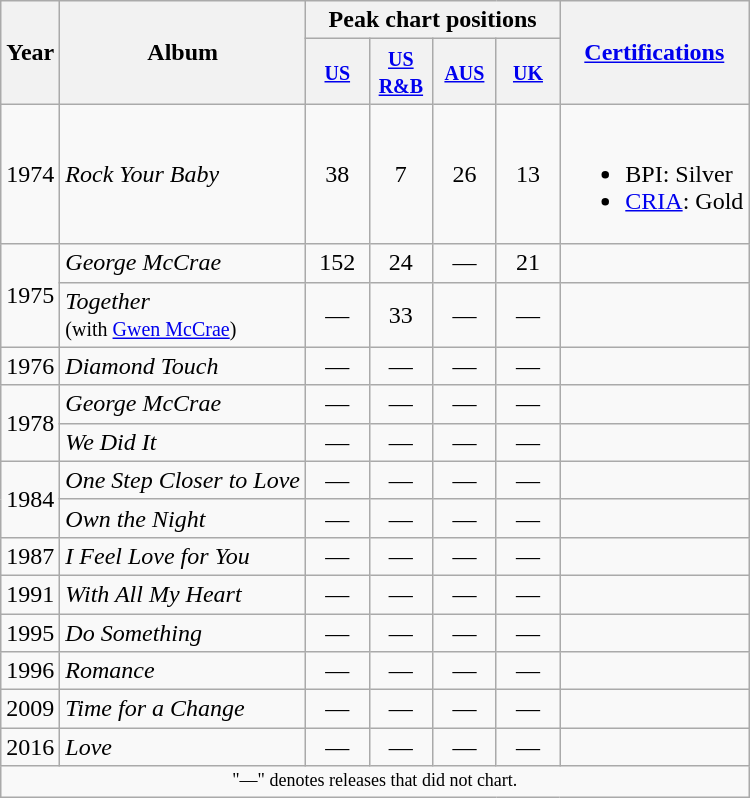<table class="wikitable">
<tr>
<th scope="col" rowspan="2">Year</th>
<th scope="col" rowspan="2">Album</th>
<th scope="col" colspan="4">Peak chart positions</th>
<th scope="col" rowspan="2"><a href='#'>Certifications</a></th>
</tr>
<tr>
<th style="width:35px;"><small><a href='#'>US</a></small><br></th>
<th style="width:35px;"><small><a href='#'>US R&B</a></small><br></th>
<th style="width:35px;"><small><a href='#'>AUS</a></small><br></th>
<th style="width:35px;"><small><a href='#'>UK</a></small><br></th>
</tr>
<tr>
<td>1974</td>
<td><em>Rock Your Baby</em></td>
<td align=center>38</td>
<td align=center>7</td>
<td align=center>26</td>
<td align=center>13</td>
<td><br><ul><li>BPI: Silver</li><li><a href='#'>CRIA</a>: Gold</li></ul></td>
</tr>
<tr>
<td rowspan="2">1975</td>
<td><em>George McCrae</em></td>
<td align=center>152</td>
<td align=center>24</td>
<td align=center>—</td>
<td align=center>21</td>
<td></td>
</tr>
<tr>
<td><em>Together</em><br><small>(with <a href='#'>Gwen McCrae</a>)</small></td>
<td align=center>—</td>
<td align=center>33</td>
<td align=center>—</td>
<td align=center>—</td>
<td></td>
</tr>
<tr>
<td>1976</td>
<td><em>Diamond Touch</em></td>
<td align=center>—</td>
<td align=center>—</td>
<td align=center>—</td>
<td align=center>—</td>
<td></td>
</tr>
<tr>
<td rowspan="2">1978</td>
<td><em>George McCrae</em></td>
<td align=center>—</td>
<td align=center>—</td>
<td align=center>—</td>
<td align=center>—</td>
<td></td>
</tr>
<tr>
<td><em>We Did It</em></td>
<td align=center>—</td>
<td align=center>—</td>
<td align=center>—</td>
<td align=center>—</td>
<td></td>
</tr>
<tr>
<td rowspan="2">1984</td>
<td><em>One Step Closer to Love</em></td>
<td align=center>—</td>
<td align=center>—</td>
<td align=center>—</td>
<td align=center>—</td>
<td></td>
</tr>
<tr>
<td><em>Own the Night</em></td>
<td align=center>—</td>
<td align=center>—</td>
<td align=center>—</td>
<td align=center>—</td>
<td></td>
</tr>
<tr>
<td>1987</td>
<td><em>I Feel Love for You</em></td>
<td align=center>—</td>
<td align=center>—</td>
<td align=center>—</td>
<td align=center>—</td>
<td></td>
</tr>
<tr>
<td rowspan="1">1991</td>
<td><em>With All My Heart</em></td>
<td align=center>—</td>
<td align=center>—</td>
<td align=center>—</td>
<td align=center>—</td>
<td></td>
</tr>
<tr>
<td>1995</td>
<td><em>Do Something</em></td>
<td align=center>—</td>
<td align=center>—</td>
<td align=center>—</td>
<td align=center>—</td>
<td></td>
</tr>
<tr>
<td>1996</td>
<td><em>Romance</em></td>
<td align=center>—</td>
<td align=center>—</td>
<td align=center>—</td>
<td align=center>—</td>
<td></td>
</tr>
<tr>
<td>2009</td>
<td><em>Time for a Change</em></td>
<td align=center>—</td>
<td align=center>—</td>
<td align=center>—</td>
<td align=center>—</td>
<td></td>
</tr>
<tr>
<td>2016</td>
<td><em>Love</em></td>
<td align=center>—</td>
<td align=center>—</td>
<td align=center>—</td>
<td align=center>—</td>
<td></td>
</tr>
<tr>
<td colspan="7" style="text-align:center; font-size:9pt;">"—" denotes releases that did not chart.</td>
</tr>
</table>
